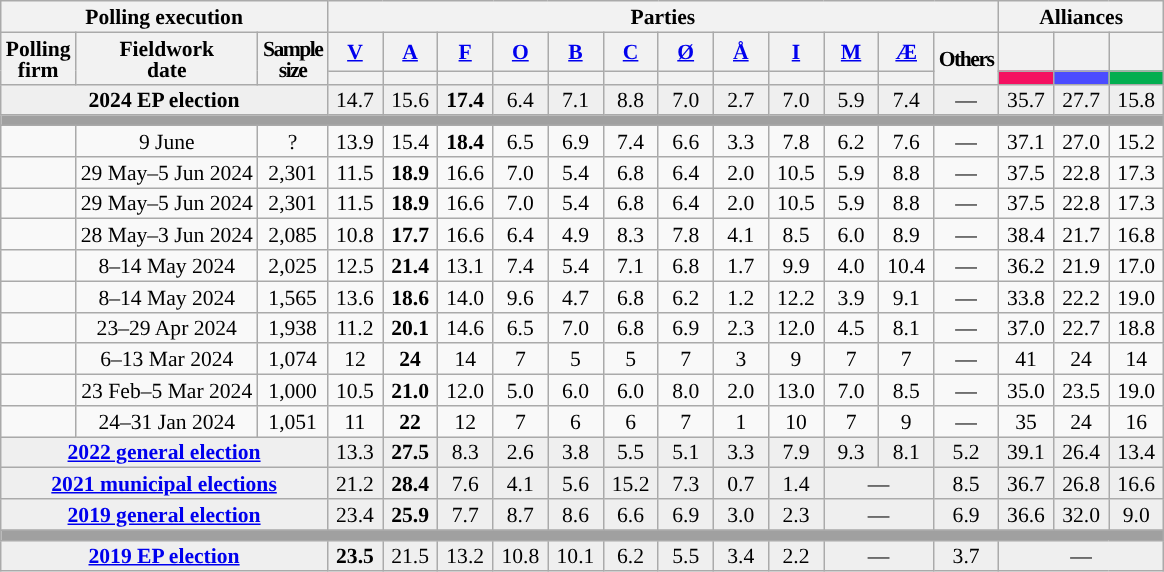<table class="wikitable sortable mw-datatable" style="text-align:center;font-size:90%;line-height:14px;">
<tr>
<th colspan="3"><strong>Polling execution</strong></th>
<th colspan="12">Parties</th>
<th colspan="3">Alliances</th>
</tr>
<tr>
<th rowspan="2">Polling<br>firm</th>
<th rowspan="2">Fieldwork<br>date</th>
<th rowspan="2" class="unsortable" style="letter-spacing:-1px;">Sample<br>size</th>
<th class="unsortable" style="width:30px;"><a href='#'>V</a><br></th>
<th class="unsortable" style="width:30px;"><a href='#'>A</a><br></th>
<th class="unsortable" style="width:30px;"><a href='#'>F</a><br></th>
<th class="unsortable" style="width:30px;"><a href='#'>O</a><br></th>
<th class="unsortable" style="width:30px;"><a href='#'>B</a><br></th>
<th class="unsortable" style="width:30px;"><a href='#'>C</a><br></th>
<th class="unsortable" style="width:30px;"><a href='#'>Ø</a><br></th>
<th class="unsortable" style="width:30px;"><a href='#'>Å</a><br></th>
<th class="unsortable" style="width:30px;"><a href='#'>I</a><br></th>
<th class="unsortable" style="width:30px;"><a href='#'>M</a><br></th>
<th class="unsortable" style="width:30px;"><a href='#'>Æ</a><br></th>
<th rowspan="2" class="unsortable" style="width:30px;letter-spacing:-1px;">Others</th>
<th class="unsortable" style="width:30px;"></th>
<th class="unsortable" style="width:30px;"></th>
<th class="unsortable" style="width:30px;"></th>
</tr>
<tr>
<th data-sort-type="number" style="background:"></th>
<th data-sort-type="number" style="background:"></th>
<th data-sort-type="number" style="background:"></th>
<th data-sort-type="number" style="background:"></th>
<th data-sort-type="number" style="background:"></th>
<th data-sort-type="number" style="background:"></th>
<th data-sort-type="number" style="background:"></th>
<th data-sort-type="number" style="background:"></th>
<th data-sort-type="number" style="background:"></th>
<th data-sort-type="number" style="background:"></th>
<th data-sort-type="number" style="background:"></th>
<th data-sort-type="number" style="background:#F41061;"></th>
<th data-sort-type="number" style="background:#4B4BFF;"></th>
<th data-sort-type="number" style="background:#02AE50;"></th>
</tr>
<tr style="background:#EFEFEF;">
<td colspan="3"><strong>2024 EP election</strong></td>
<td>14.7<br></td>
<td>15.6<br></td>
<td><strong>17.4</strong><br></td>
<td>6.4<br></td>
<td>7.1<br></td>
<td>8.8<br></td>
<td>7.0<br></td>
<td>2.7<br></td>
<td>7.0<br></td>
<td>5.9<br></td>
<td>7.4<br></td>
<td>—</td>
<td>35.7<br></td>
<td>27.7<br></td>
<td>15.8<br></td>
</tr>
<tr>
<td colspan="18" style="background:#A0A0A0"></td>
</tr>
<tr>
<td></td>
<td>9 June</td>
<td>?</td>
<td>13.9<br></td>
<td>15.4<br></td>
<td><strong>18.4</strong><br></td>
<td>6.5<br></td>
<td>6.9<br></td>
<td>7.4<br></td>
<td>6.6<br></td>
<td>3.3<br></td>
<td>7.8<br></td>
<td>6.2<br></td>
<td>7.6<br></td>
<td>—</td>
<td>37.1<br></td>
<td>27.0<br></td>
<td>15.2<br></td>
</tr>
<tr>
<td></td>
<td>29 May–5 Jun 2024</td>
<td>2,301</td>
<td>11.5<br></td>
<td><strong>18.9</strong><br></td>
<td>16.6<br></td>
<td>7.0<br></td>
<td>5.4<br></td>
<td>6.8<br></td>
<td>6.4<br></td>
<td>2.0<br></td>
<td>10.5<br></td>
<td>5.9<br></td>
<td>8.8<br></td>
<td>—</td>
<td>37.5<br></td>
<td>22.8<br></td>
<td>17.3<br></td>
</tr>
<tr>
<td></td>
<td>29 May–5 Jun 2024</td>
<td>2,301</td>
<td>11.5<br></td>
<td><strong>18.9</strong><br></td>
<td>16.6<br></td>
<td>7.0<br></td>
<td>5.4<br></td>
<td>6.8<br></td>
<td>6.4<br></td>
<td>2.0<br></td>
<td>10.5<br></td>
<td>5.9<br></td>
<td>8.8<br></td>
<td>—</td>
<td>37.5<br></td>
<td>22.8<br></td>
<td>17.3<br></td>
</tr>
<tr>
<td></td>
<td>28 May–3 Jun 2024</td>
<td>2,085</td>
<td>10.8<br></td>
<td><strong>17.7</strong><br></td>
<td>16.6<br></td>
<td>6.4<br></td>
<td>4.9<br></td>
<td>8.3<br></td>
<td>7.8<br></td>
<td>4.1<br></td>
<td>8.5<br></td>
<td>6.0<br></td>
<td>8.9<br></td>
<td>—</td>
<td>38.4<br></td>
<td>21.7<br></td>
<td>16.8<br></td>
</tr>
<tr>
<td></td>
<td>8–14 May 2024</td>
<td>2,025</td>
<td>12.5<br></td>
<td><strong>21.4</strong><br></td>
<td>13.1<br></td>
<td>7.4<br></td>
<td>5.4<br></td>
<td>7.1<br></td>
<td>6.8<br></td>
<td>1.7<br></td>
<td>9.9<br></td>
<td>4.0<br></td>
<td>10.4<br></td>
<td>—</td>
<td>36.2<br></td>
<td>21.9<br></td>
<td>17.0<br></td>
</tr>
<tr>
<td></td>
<td>8–14 May 2024</td>
<td>1,565</td>
<td>13.6<br></td>
<td><strong>18.6</strong><br></td>
<td>14.0<br></td>
<td>9.6<br></td>
<td>4.7<br></td>
<td>6.8<br></td>
<td>6.2<br></td>
<td>1.2<br></td>
<td>12.2<br></td>
<td>3.9<br></td>
<td>9.1<br></td>
<td>—</td>
<td>33.8<br></td>
<td>22.2<br></td>
<td>19.0<br></td>
</tr>
<tr>
<td></td>
<td>23–29 Apr 2024</td>
<td>1,938</td>
<td>11.2<br></td>
<td><strong>20.1</strong><br></td>
<td>14.6<br></td>
<td>6.5<br></td>
<td>7.0<br></td>
<td>6.8<br></td>
<td>6.9<br></td>
<td>2.3<br></td>
<td>12.0<br></td>
<td>4.5<br></td>
<td>8.1<br></td>
<td>—</td>
<td>37.0<br></td>
<td>22.7<br></td>
<td>18.8<br></td>
</tr>
<tr>
<td></td>
<td>6–13 Mar 2024</td>
<td>1,074</td>
<td>12<br></td>
<td><strong>24</strong><br></td>
<td>14<br></td>
<td>7<br></td>
<td>5<br></td>
<td>5<br></td>
<td>7<br></td>
<td>3<br></td>
<td>9<br></td>
<td>7<br></td>
<td>7<br></td>
<td>—</td>
<td>41<br></td>
<td>24<br></td>
<td>14<br></td>
</tr>
<tr>
<td></td>
<td>23 Feb–5 Mar 2024</td>
<td>1,000</td>
<td>10.5<br></td>
<td><strong>21.0</strong><br></td>
<td>12.0<br></td>
<td>5.0<br></td>
<td>6.0<br></td>
<td>6.0<br></td>
<td>8.0<br></td>
<td>2.0<br></td>
<td>13.0<br></td>
<td>7.0<br></td>
<td>8.5<br></td>
<td>—</td>
<td>35.0<br></td>
<td>23.5<br></td>
<td>19.0<br></td>
</tr>
<tr>
<td></td>
<td>24–31 Jan 2024</td>
<td>1,051</td>
<td>11<br></td>
<td><strong>22</strong><br></td>
<td>12<br></td>
<td>7<br></td>
<td>6<br></td>
<td>6<br></td>
<td>7<br></td>
<td>1<br></td>
<td>10<br></td>
<td>7<br></td>
<td>9<br></td>
<td>—</td>
<td>35<br></td>
<td>24<br></td>
<td>16<br></td>
</tr>
<tr style="background:#EFEFEF;">
<td colspan="3"><strong><a href='#'>2022 general election</a></strong></td>
<td>13.3<br></td>
<td><strong>27.5</strong><br></td>
<td>8.3<br></td>
<td>2.6<br></td>
<td>3.8<br></td>
<td>5.5<br></td>
<td>5.1<br></td>
<td>3.3<br></td>
<td>7.9<br></td>
<td>9.3<br></td>
<td>8.1<br></td>
<td>5.2<br></td>
<td>39.1<br></td>
<td>26.4<br></td>
<td>13.4<br></td>
</tr>
<tr style="background:#EFEFEF;">
<td colspan="3"><strong><a href='#'>2021 municipal elections</a></strong></td>
<td>21.2<br></td>
<td><strong>28.4</strong><br></td>
<td>7.6<br></td>
<td>4.1<br></td>
<td>5.6<br></td>
<td>15.2<br></td>
<td>7.3<br></td>
<td>0.7<br></td>
<td>1.4<br></td>
<td colspan="2">—</td>
<td>8.5<br></td>
<td>36.7<br></td>
<td>26.8<br></td>
<td>16.6<br></td>
</tr>
<tr style="background:#EFEFEF;">
<td colspan="3"><strong><a href='#'>2019 general election</a></strong></td>
<td>23.4<br></td>
<td><strong>25.9</strong><br></td>
<td>7.7<br></td>
<td>8.7<br></td>
<td>8.6<br></td>
<td>6.6<br></td>
<td>6.9<br></td>
<td>3.0<br></td>
<td>2.3<br></td>
<td colspan="2">—</td>
<td>6.9<br></td>
<td>36.6<br></td>
<td>32.0<br></td>
<td>9.0<br></td>
</tr>
<tr>
<td colspan="18" style="background:#A0A0A0"></td>
</tr>
<tr style="background:#EFEFEF;">
<td colspan="3"><strong><a href='#'>2019 EP election</a></strong></td>
<td><strong>23.5</strong><br></td>
<td>21.5<br></td>
<td>13.2<br></td>
<td>10.8<br></td>
<td>10.1<br></td>
<td>6.2<br></td>
<td>5.5<br></td>
<td>3.4<br></td>
<td>2.2<br></td>
<td colspan="2">—</td>
<td>3.7<br></td>
<td colspan="3">—</td>
</tr>
</table>
